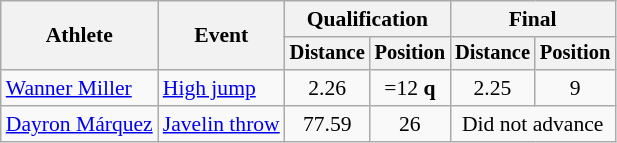<table class=wikitable style="font-size:90%">
<tr>
<th rowspan="2">Athlete</th>
<th rowspan="2">Event</th>
<th colspan="2">Qualification</th>
<th colspan="2">Final</th>
</tr>
<tr style="font-size:95%">
<th>Distance</th>
<th>Position</th>
<th>Distance</th>
<th>Position</th>
</tr>
<tr align=center>
<td align=left><a href='#'>Wanner Miller</a></td>
<td align=left><a href='#'>High jump</a></td>
<td>2.26</td>
<td>=12 <strong>q</strong></td>
<td>2.25</td>
<td>9</td>
</tr>
<tr align=center>
<td align=left><a href='#'>Dayron Márquez</a></td>
<td align=left><a href='#'>Javelin throw</a></td>
<td>77.59</td>
<td>26</td>
<td colspan=2>Did not advance</td>
</tr>
</table>
